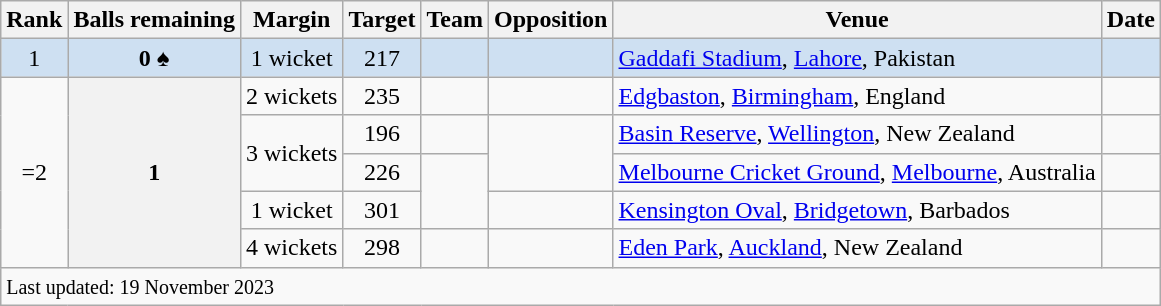<table class="wikitable plainrowheaders sortable">
<tr>
<th scope=col>Rank</th>
<th scope=col>Balls remaining</th>
<th scope=col>Margin</th>
<th scope=col>Target</th>
<th scope=col>Team</th>
<th scope=col>Opposition</th>
<th scope=col>Venue</th>
<th scope=col>Date</th>
</tr>
<tr bgcolor=#cee0f2>
<td align=center>1</td>
<th scope=row style="background:#cee0f2; text-align:center;">0 ♠</th>
<td align=center>1 wicket</td>
<td align=center>217</td>
<td></td>
<td></td>
<td><a href='#'>Gaddafi Stadium</a>, <a href='#'>Lahore</a>, Pakistan</td>
<td><a href='#'></a></td>
</tr>
<tr>
<td align=center rowspan=5>=2</td>
<th scope=row style=text-align:center; rowspan=5>1</th>
<td align=center>2 wickets</td>
<td align=center>235</td>
<td></td>
<td></td>
<td><a href='#'>Edgbaston</a>, <a href='#'>Birmingham</a>, England</td>
<td><a href='#'></a></td>
</tr>
<tr>
<td align=center rowspan=2>3 wickets</td>
<td align=center>196</td>
<td></td>
<td rowspan=2></td>
<td><a href='#'>Basin Reserve</a>, <a href='#'>Wellington</a>, New Zealand</td>
<td><a href='#'></a></td>
</tr>
<tr>
<td align=center>226</td>
<td rowspan=2></td>
<td><a href='#'>Melbourne Cricket Ground</a>, <a href='#'>Melbourne</a>, Australia</td>
<td><a href='#'></a></td>
</tr>
<tr>
<td align=center>1 wicket</td>
<td align=center>301</td>
<td></td>
<td><a href='#'>Kensington Oval</a>, <a href='#'>Bridgetown</a>, Barbados</td>
<td><a href='#'></a></td>
</tr>
<tr>
<td align=center>4 wickets</td>
<td align=center>298</td>
<td></td>
<td></td>
<td><a href='#'>Eden Park</a>, <a href='#'>Auckland</a>, New Zealand</td>
<td><a href='#'></a></td>
</tr>
<tr class=sortbottom>
<td colspan=8><small>Last updated: 19 November 2023</small></td>
</tr>
</table>
